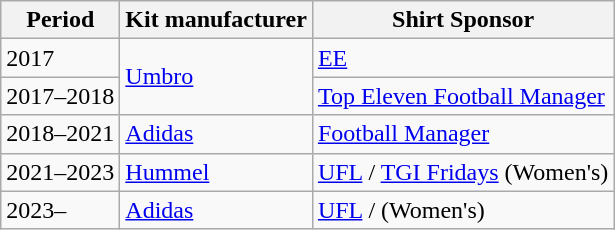<table class="wikitable plainrowheaders">
<tr>
<th scope="col">Period</th>
<th scope="col">Kit manufacturer</th>
<th scope="col">Shirt Sponsor</th>
</tr>
<tr>
<td>2017</td>
<td rowspan="2"><a href='#'>Umbro</a></td>
<td><a href='#'>EE</a></td>
</tr>
<tr>
<td>2017–2018</td>
<td><a href='#'>Top Eleven Football Manager</a></td>
</tr>
<tr>
<td>2018–2021</td>
<td><a href='#'>Adidas</a></td>
<td><a href='#'>Football Manager</a></td>
</tr>
<tr>
<td>2021–2023</td>
<td><a href='#'>Hummel</a></td>
<td rowspan="2"><a href='#'>UFL</a> / <a href='#'>TGI Fridays</a> (Women's)</td>
</tr>
<tr>
<td rowspan="2">2023–</td>
<td rowspan="2"><a href='#'>Adidas</a></td>
</tr>
<tr>
<td><a href='#'>UFL</a> /  (Women's)</td>
</tr>
</table>
